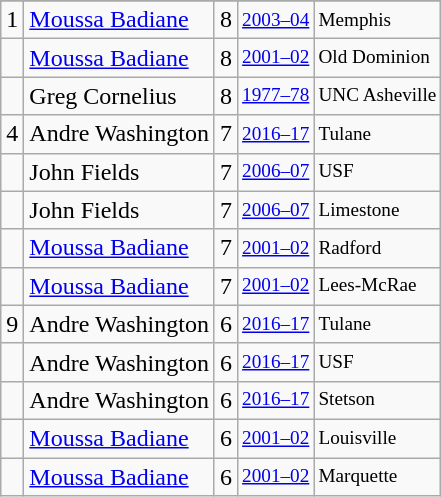<table class="wikitable">
<tr>
</tr>
<tr>
<td>1</td>
<td><a href='#'>Moussa Badiane</a></td>
<td>8</td>
<td style="font-size:80%;"><a href='#'>2003–04</a></td>
<td style="font-size:80%;">Memphis</td>
</tr>
<tr>
<td></td>
<td><a href='#'>Moussa Badiane</a></td>
<td>8</td>
<td style="font-size:80%;"><a href='#'>2001–02</a></td>
<td style="font-size:80%;">Old Dominion</td>
</tr>
<tr>
<td></td>
<td>Greg Cornelius</td>
<td>8</td>
<td style="font-size:80%;"><a href='#'>1977–78</a></td>
<td style="font-size:80%;">UNC Asheville</td>
</tr>
<tr>
<td>4</td>
<td>Andre Washington</td>
<td>7</td>
<td style="font-size:80%;"><a href='#'>2016–17</a></td>
<td style="font-size:80%;">Tulane</td>
</tr>
<tr>
<td></td>
<td>John Fields</td>
<td>7</td>
<td style="font-size:80%;"><a href='#'>2006–07</a></td>
<td style="font-size:80%;">USF</td>
</tr>
<tr>
<td></td>
<td>John Fields</td>
<td>7</td>
<td style="font-size:80%;"><a href='#'>2006–07</a></td>
<td style="font-size:80%;">Limestone</td>
</tr>
<tr>
<td></td>
<td><a href='#'>Moussa Badiane</a></td>
<td>7</td>
<td style="font-size:80%;"><a href='#'>2001–02</a></td>
<td style="font-size:80%;">Radford</td>
</tr>
<tr>
<td></td>
<td><a href='#'>Moussa Badiane</a></td>
<td>7</td>
<td style="font-size:80%;"><a href='#'>2001–02</a></td>
<td style="font-size:80%;">Lees-McRae</td>
</tr>
<tr>
<td>9</td>
<td>Andre Washington</td>
<td>6</td>
<td style="font-size:80%;"><a href='#'>2016–17</a></td>
<td style="font-size:80%;">Tulane</td>
</tr>
<tr>
<td></td>
<td>Andre Washington</td>
<td>6</td>
<td style="font-size:80%;"><a href='#'>2016–17</a></td>
<td style="font-size:80%;">USF</td>
</tr>
<tr>
<td></td>
<td>Andre Washington</td>
<td>6</td>
<td style="font-size:80%;"><a href='#'>2016–17</a></td>
<td style="font-size:80%;">Stetson</td>
</tr>
<tr>
<td></td>
<td><a href='#'>Moussa Badiane</a></td>
<td>6</td>
<td style="font-size:80%;"><a href='#'>2001–02</a></td>
<td style="font-size:80%;">Louisville</td>
</tr>
<tr>
<td></td>
<td><a href='#'>Moussa Badiane</a></td>
<td>6</td>
<td style="font-size:80%;"><a href='#'>2001–02</a></td>
<td style="font-size:80%;">Marquette</td>
</tr>
</table>
